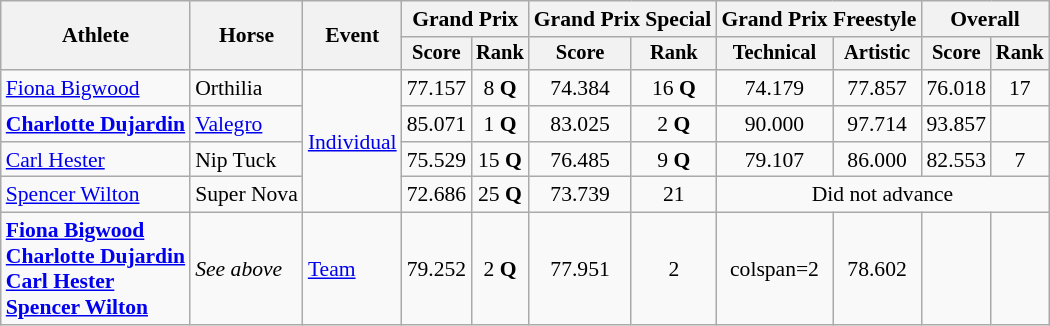<table class=wikitable style="font-size:90%">
<tr>
<th rowspan="2">Athlete</th>
<th rowspan="2">Horse</th>
<th rowspan="2">Event</th>
<th colspan="2">Grand Prix</th>
<th colspan="2">Grand Prix Special</th>
<th colspan="2">Grand Prix Freestyle</th>
<th colspan="2">Overall</th>
</tr>
<tr style="font-size:95%">
<th>Score</th>
<th>Rank</th>
<th>Score</th>
<th>Rank</th>
<th>Technical</th>
<th>Artistic</th>
<th>Score</th>
<th>Rank</th>
</tr>
<tr align=center>
<td align=left><a href='#'>Fiona Bigwood</a></td>
<td align=left>Orthilia</td>
<td rowspan="4" style="text-align:left;"><a href='#'>Individual</a></td>
<td>77.157</td>
<td>8 <strong>Q</strong></td>
<td>74.384</td>
<td>16 <strong>Q</strong></td>
<td>74.179</td>
<td>77.857</td>
<td>76.018</td>
<td>17</td>
</tr>
<tr align=center>
<td align=left><strong><a href='#'>Charlotte Dujardin</a></strong></td>
<td align=left><a href='#'>Valegro</a></td>
<td>85.071</td>
<td>1 <strong>Q</strong></td>
<td>83.025</td>
<td>2 <strong>Q</strong></td>
<td>90.000</td>
<td>97.714</td>
<td>93.857</td>
<td></td>
</tr>
<tr align=center>
<td align=left><a href='#'>Carl Hester</a></td>
<td align=left>Nip Tuck</td>
<td>75.529</td>
<td>15 <strong>Q</strong></td>
<td>76.485</td>
<td>9 <strong>Q</strong></td>
<td>79.107</td>
<td>86.000</td>
<td>82.553</td>
<td>7</td>
</tr>
<tr align=center>
<td align=left><a href='#'>Spencer Wilton</a></td>
<td align=left>Super Nova</td>
<td>72.686</td>
<td>25 <strong>Q</strong></td>
<td>73.739</td>
<td>21</td>
<td colspan=4>Did not advance</td>
</tr>
<tr align=center>
<td align=left><strong><a href='#'>Fiona Bigwood</a></strong><br><strong><a href='#'>Charlotte Dujardin</a></strong><br><strong><a href='#'>Carl Hester</a></strong><br><strong><a href='#'>Spencer Wilton</a></strong></td>
<td align=left><em>See above</em></td>
<td align=left><a href='#'>Team</a></td>
<td>79.252</td>
<td>2 <strong>Q</strong></td>
<td>77.951</td>
<td>2</td>
<td>colspan=2 </td>
<td>78.602</td>
<td></td>
</tr>
</table>
